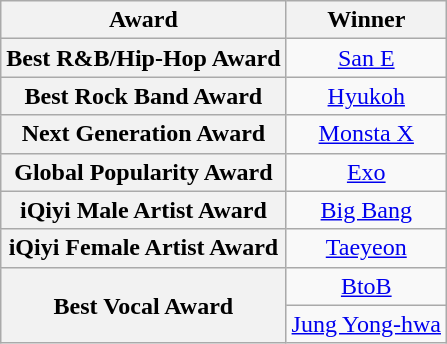<table class="wikitable sortable plainrowheaders" style="text-align:center">
<tr>
<th scope="col">Award</th>
<th scope="col">Winner</th>
</tr>
<tr>
<th scope="row">Best R&B/Hip-Hop Award</th>
<td><a href='#'>San E</a></td>
</tr>
<tr>
<th scope="row">Best Rock Band Award</th>
<td><a href='#'>Hyukoh</a></td>
</tr>
<tr>
<th scope="row">Next Generation Award</th>
<td><a href='#'>Monsta X</a></td>
</tr>
<tr>
<th scope="row">Global Popularity Award</th>
<td><a href='#'>Exo</a></td>
</tr>
<tr>
<th scope="row">iQiyi Male Artist Award</th>
<td><a href='#'>Big Bang</a></td>
</tr>
<tr>
<th scope="row">iQiyi Female Artist Award</th>
<td><a href='#'>Taeyeon</a></td>
</tr>
<tr>
<th scope="row" rowspan="2">Best Vocal Award</th>
<td><a href='#'>BtoB</a></td>
</tr>
<tr>
<td><a href='#'>Jung Yong-hwa</a></td>
</tr>
</table>
